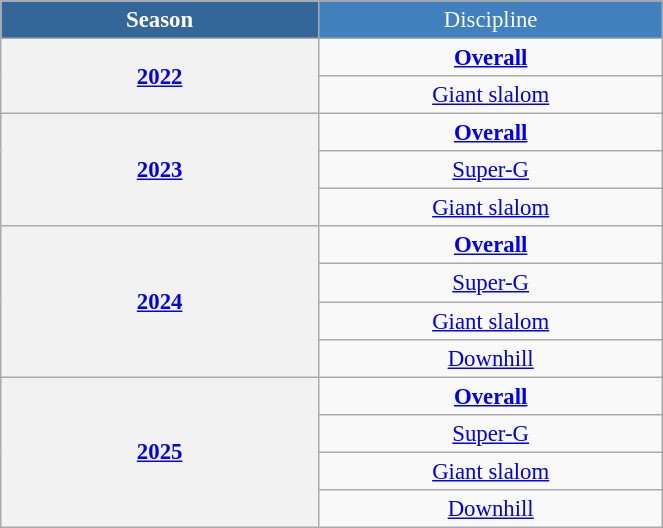<table class="wikitable" style="font-size:95%; text-align:center; border:grey solid 1px; border-collapse:collapse;" width="35%">
<tr style="background:#369; color:white;">
<td rowspan="2" colspan="1" width="10%"><strong>Season</strong></td>
</tr>
<tr style="background-color:#4180be; color:white;">
<td width="10%">Discipline</td>
</tr>
<tr>
<th rowspan=2><a href='#'>2022</a></th>
<td><strong><a href='#'>Overall</a></strong></td>
</tr>
<tr>
<td><a href='#'>Giant slalom</a></td>
</tr>
<tr>
<th rowspan=3><a href='#'>2023</a></th>
<td><strong><a href='#'>Overall</a></strong></td>
</tr>
<tr>
<td><a href='#'>Super-G</a></td>
</tr>
<tr>
<td><a href='#'>Giant slalom</a></td>
</tr>
<tr>
<th rowspan=4><a href='#'>2024</a></th>
<td><strong><a href='#'>Overall</a></strong></td>
</tr>
<tr>
<td><a href='#'>Super-G</a></td>
</tr>
<tr>
<td><a href='#'>Giant slalom</a></td>
</tr>
<tr>
<td><a href='#'>Downhill</a></td>
</tr>
<tr>
<th rowspan=4><a href='#'>2025</a></th>
<td><strong><a href='#'>Overall</a></strong></td>
</tr>
<tr>
<td><a href='#'>Super-G</a></td>
</tr>
<tr>
<td><a href='#'>Giant slalom</a></td>
</tr>
<tr>
<td><a href='#'>Downhill</a></td>
</tr>
</table>
